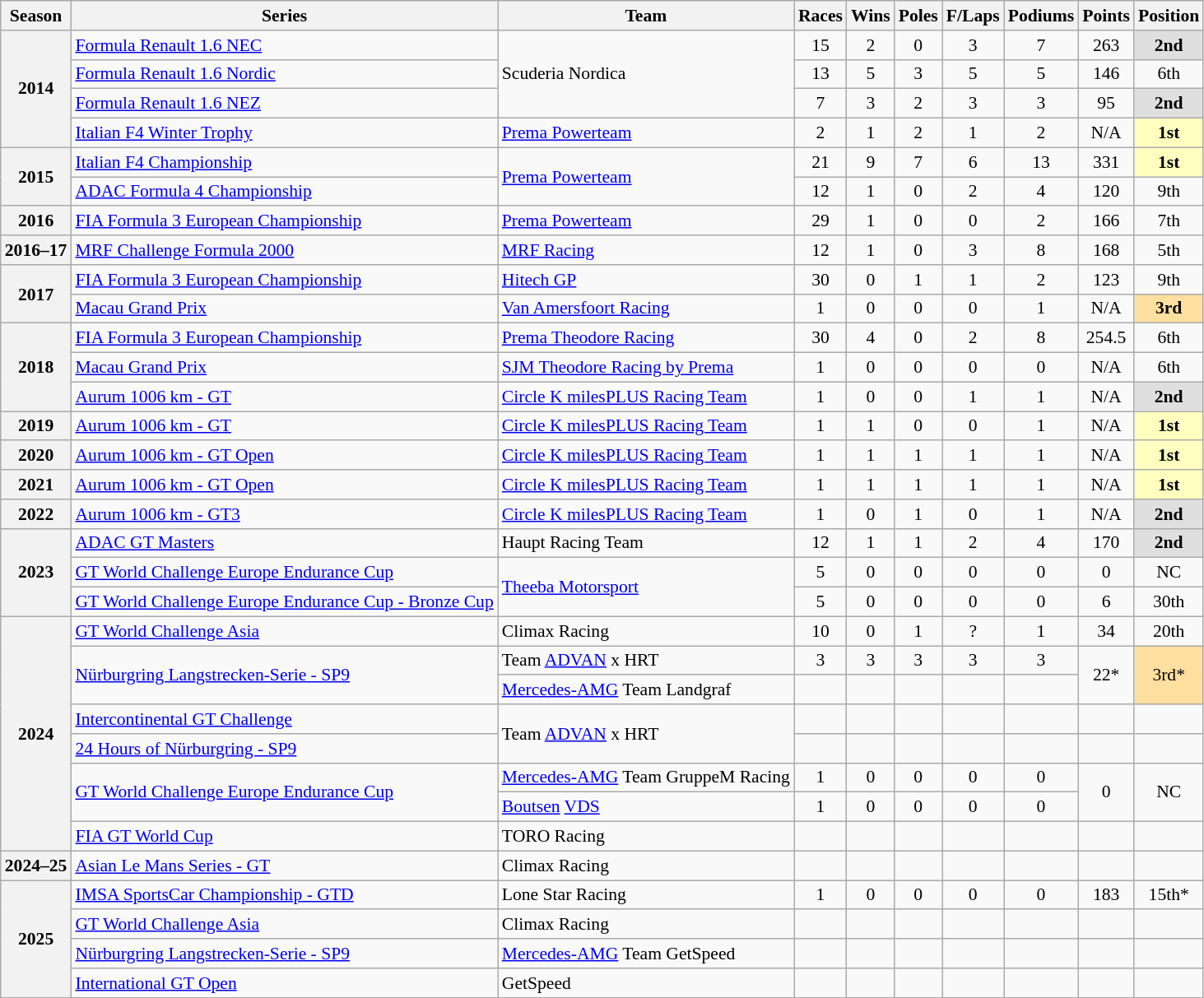<table class="wikitable" style="font-size: 90%; text-align:center">
<tr>
<th>Season</th>
<th>Series</th>
<th>Team</th>
<th>Races</th>
<th>Wins</th>
<th>Poles</th>
<th>F/Laps</th>
<th>Podiums</th>
<th>Points</th>
<th>Position</th>
</tr>
<tr>
<th rowspan=4>2014</th>
<td align=left><a href='#'>Formula Renault 1.6 NEC</a></td>
<td rowspan=3 align=left>Scuderia Nordica</td>
<td>15</td>
<td>2</td>
<td>0</td>
<td>3</td>
<td>7</td>
<td>263</td>
<td style="background:#DFDFDF;"><strong>2nd</strong></td>
</tr>
<tr>
<td align=left><a href='#'>Formula Renault 1.6 Nordic</a></td>
<td>13</td>
<td>5</td>
<td>3</td>
<td>5</td>
<td>5</td>
<td>146</td>
<td>6th</td>
</tr>
<tr>
<td align=left><a href='#'>Formula Renault 1.6 NEZ</a></td>
<td>7</td>
<td>3</td>
<td>2</td>
<td>3</td>
<td>3</td>
<td>95</td>
<td style="background:#DFDFDF;"><strong>2nd</strong></td>
</tr>
<tr>
<td align=left><a href='#'>Italian F4 Winter Trophy</a></td>
<td align=left><a href='#'>Prema Powerteam</a></td>
<td>2</td>
<td>1</td>
<td>2</td>
<td>1</td>
<td>2</td>
<td>N/A</td>
<td style="background:#FFFFBF;"><strong>1st</strong></td>
</tr>
<tr>
<th rowspan=2>2015</th>
<td align=left><a href='#'>Italian F4 Championship</a></td>
<td align=left rowspan=2><a href='#'>Prema Powerteam</a></td>
<td>21</td>
<td>9</td>
<td>7</td>
<td>6</td>
<td>13</td>
<td>331</td>
<td style="background:#FFFFBF;"><strong>1st</strong></td>
</tr>
<tr>
<td align=left><a href='#'>ADAC Formula 4 Championship</a></td>
<td>12</td>
<td>1</td>
<td>0</td>
<td>2</td>
<td>4</td>
<td>120</td>
<td>9th</td>
</tr>
<tr>
<th>2016</th>
<td align=left><a href='#'>FIA Formula 3 European Championship</a></td>
<td align=left><a href='#'>Prema Powerteam</a></td>
<td>29</td>
<td>1</td>
<td>0</td>
<td>0</td>
<td>2</td>
<td>166</td>
<td>7th</td>
</tr>
<tr>
<th>2016–17</th>
<td align=left><a href='#'>MRF Challenge Formula 2000</a></td>
<td align=left><a href='#'>MRF Racing</a></td>
<td>12</td>
<td>1</td>
<td>0</td>
<td>3</td>
<td>8</td>
<td>168</td>
<td>5th</td>
</tr>
<tr>
<th rowspan=2>2017</th>
<td align=left><a href='#'>FIA Formula 3 European Championship</a></td>
<td align=left><a href='#'>Hitech GP</a></td>
<td>30</td>
<td>0</td>
<td>1</td>
<td>1</td>
<td>2</td>
<td>123</td>
<td>9th</td>
</tr>
<tr>
<td align=left><a href='#'>Macau Grand Prix</a></td>
<td align=left><a href='#'>Van Amersfoort Racing</a></td>
<td>1</td>
<td>0</td>
<td>0</td>
<td>0</td>
<td>1</td>
<td>N/A</td>
<td style="background:#FFDF9F;"><strong>3rd</strong></td>
</tr>
<tr>
<th rowspan=3>2018</th>
<td align=left><a href='#'>FIA Formula 3 European Championship</a></td>
<td align=left><a href='#'>Prema Theodore Racing</a></td>
<td>30</td>
<td>4</td>
<td>0</td>
<td>2</td>
<td>8</td>
<td>254.5</td>
<td>6th</td>
</tr>
<tr>
<td align=left><a href='#'>Macau Grand Prix</a></td>
<td align=left><a href='#'>SJM Theodore Racing by Prema</a></td>
<td>1</td>
<td>0</td>
<td>0</td>
<td>0</td>
<td>0</td>
<td>N/A</td>
<td>6th</td>
</tr>
<tr>
<td align=left><a href='#'>Aurum 1006 km - GT</a></td>
<td align=left><a href='#'>Circle K milesPLUS Racing Team</a></td>
<td>1</td>
<td>0</td>
<td>0</td>
<td>1</td>
<td>1</td>
<td>N/A</td>
<td style="background:#DFDFDF;"><strong>2nd</strong></td>
</tr>
<tr>
<th>2019</th>
<td align=left><a href='#'>Aurum 1006 km - GT</a></td>
<td align=left><a href='#'>Circle K milesPLUS Racing Team</a></td>
<td>1</td>
<td>1</td>
<td>0</td>
<td>0</td>
<td>1</td>
<td>N/A</td>
<td style="background:#FFFFBF;"><strong>1st</strong></td>
</tr>
<tr>
<th>2020</th>
<td align=left><a href='#'>Aurum 1006 km - GT Open</a></td>
<td align=left><a href='#'>Circle K milesPLUS Racing Team</a></td>
<td>1</td>
<td>1</td>
<td>1</td>
<td>1</td>
<td>1</td>
<td>N/A</td>
<td style="background:#FFFFBF;"><strong>1st</strong></td>
</tr>
<tr>
<th>2021</th>
<td align=left><a href='#'>Aurum 1006 km - GT Open</a></td>
<td align=left><a href='#'>Circle K milesPLUS Racing Team</a></td>
<td>1</td>
<td>1</td>
<td>1</td>
<td>1</td>
<td>1</td>
<td>N/A</td>
<td style="background:#FFFFBF;"><strong>1st</strong></td>
</tr>
<tr>
<th>2022</th>
<td align=left><a href='#'>Aurum 1006 km - GT3</a></td>
<td align=left nowrap><a href='#'>Circle K milesPLUS Racing Team</a></td>
<td>1</td>
<td>0</td>
<td>1</td>
<td>0</td>
<td>1</td>
<td>N/A</td>
<td style="background:#DFDFDF;"><strong>2nd</strong></td>
</tr>
<tr>
<th rowspan=3>2023</th>
<td align=left><a href='#'>ADAC GT Masters</a></td>
<td align=left>Haupt Racing Team</td>
<td>12</td>
<td>1</td>
<td>1</td>
<td>2</td>
<td>4</td>
<td>170</td>
<td style="background:#DFDFDF;"><strong>2nd</strong></td>
</tr>
<tr>
<td align=left><a href='#'>GT World Challenge Europe Endurance Cup</a></td>
<td align=left rowspan=2><a href='#'>Theeba Motorsport</a></td>
<td>5</td>
<td>0</td>
<td>0</td>
<td>0</td>
<td>0</td>
<td>0</td>
<td>NC</td>
</tr>
<tr>
<td align=left nowrap><a href='#'>GT World Challenge Europe Endurance Cup - Bronze Cup</a></td>
<td>5</td>
<td>0</td>
<td>0</td>
<td>0</td>
<td>0</td>
<td>6</td>
<td>30th</td>
</tr>
<tr>
<th rowspan="8">2024</th>
<td align=left><a href='#'>GT World Challenge Asia</a></td>
<td align=left>Climax Racing</td>
<td>10</td>
<td>0</td>
<td>1</td>
<td>?</td>
<td>1</td>
<td>34</td>
<td>20th</td>
</tr>
<tr>
<td rowspan="2" align="left"><a href='#'>Nürburgring Langstrecken-Serie - SP9</a></td>
<td align="left">Team <a href='#'>ADVAN</a> x HRT</td>
<td>3</td>
<td>3</td>
<td>3</td>
<td>3</td>
<td>3</td>
<td rowspan="2">22*</td>
<td rowspan="2" style="background:#FFDF9F;">3rd*</td>
</tr>
<tr>
<td align=left><a href='#'>Mercedes-AMG</a> Team Landgraf</td>
<td></td>
<td></td>
<td></td>
<td></td>
<td></td>
</tr>
<tr>
<td align="left"><a href='#'>Intercontinental GT Challenge</a></td>
<td rowspan="2" align=left>Team <a href='#'>ADVAN</a> x HRT</td>
<td></td>
<td></td>
<td></td>
<td></td>
<td></td>
<td></td>
<td></td>
</tr>
<tr>
<td align=left><a href='#'>24 Hours of Nürburgring - SP9</a></td>
<td></td>
<td></td>
<td></td>
<td></td>
<td></td>
<td></td>
<td></td>
</tr>
<tr>
<td rowspan="2" align="left"><a href='#'>GT World Challenge Europe Endurance Cup</a></td>
<td align=left nowrap><a href='#'>Mercedes-AMG</a> Team GruppeM Racing</td>
<td>1</td>
<td>0</td>
<td>0</td>
<td>0</td>
<td>0</td>
<td rowspan="2">0</td>
<td rowspan="2">NC</td>
</tr>
<tr>
<td align=left><a href='#'>Boutsen</a> <a href='#'>VDS</a></td>
<td>1</td>
<td>0</td>
<td>0</td>
<td>0</td>
<td>0</td>
</tr>
<tr>
<td align=left><a href='#'>FIA GT World Cup</a></td>
<td align=left>TORO Racing</td>
<td></td>
<td></td>
<td></td>
<td></td>
<td></td>
<td></td>
<td></td>
</tr>
<tr>
<th nowrap>2024–25</th>
<td align=left><a href='#'>Asian Le Mans Series - GT</a></td>
<td align=left>Climax Racing</td>
<td></td>
<td></td>
<td></td>
<td></td>
<td></td>
<td></td>
<td></td>
</tr>
<tr>
<th rowspan="4">2025</th>
<td align=left><a href='#'>IMSA SportsCar Championship - GTD</a></td>
<td align=left>Lone Star Racing</td>
<td>1</td>
<td>0</td>
<td>0</td>
<td>0</td>
<td>0</td>
<td>183</td>
<td>15th*</td>
</tr>
<tr>
<td align=left><a href='#'>GT World Challenge Asia</a></td>
<td align=left>Climax Racing</td>
<td></td>
<td></td>
<td></td>
<td></td>
<td></td>
<td></td>
<td></td>
</tr>
<tr>
<td align=left><a href='#'>Nürburgring Langstrecken-Serie - SP9</a></td>
<td align=left><a href='#'>Mercedes-AMG</a> Team GetSpeed</td>
<td></td>
<td></td>
<td></td>
<td></td>
<td></td>
<td></td>
<td></td>
</tr>
<tr>
<td align=left><a href='#'>International GT Open</a></td>
<td align=left>GetSpeed</td>
<td></td>
<td></td>
<td></td>
<td></td>
<td></td>
<td></td>
<td></td>
</tr>
</table>
